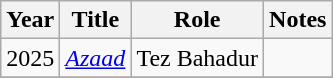<table class="wikitable">
<tr>
<th>Year</th>
<th>Title</th>
<th>Role</th>
<th>Notes</th>
</tr>
<tr>
<td>2025</td>
<td><em><a href='#'>Azaad</a></em></td>
<td>Tez Bahadur</td>
<td></td>
</tr>
<tr>
</tr>
</table>
